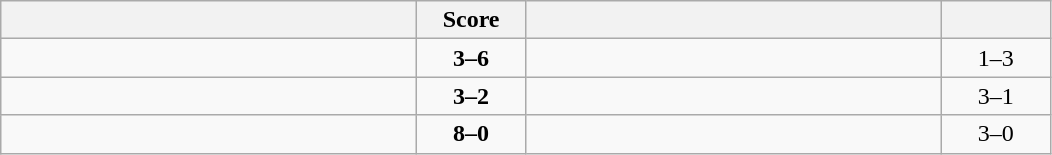<table class="wikitable" style="text-align: center; ">
<tr>
<th align="right" width="270"></th>
<th width="65">Score</th>
<th align="left" width="270"></th>
<th width="65"></th>
</tr>
<tr>
<td align="left"></td>
<td><strong>3–6</strong></td>
<td align="left"><strong></strong></td>
<td>1–3 <strong></strong></td>
</tr>
<tr>
<td align="left"><strong></strong></td>
<td><strong>3–2</strong></td>
<td align="left"></td>
<td>3–1 <strong></strong></td>
</tr>
<tr>
<td align="left"><strong></strong></td>
<td><strong>8–0</strong></td>
<td align="left"></td>
<td>3–0 <strong></strong></td>
</tr>
</table>
